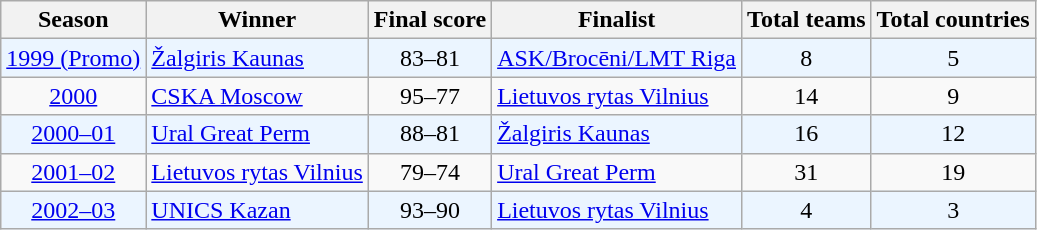<table class="wikitable">
<tr>
<th>Season</th>
<th>Winner</th>
<th>Final score</th>
<th>Finalist</th>
<th>Total teams</th>
<th>Total countries</th>
</tr>
<tr style="background:#ebf5ff;">
<td style="text-align:center;"><a href='#'>1999 (Promo)</a></td>
<td> <a href='#'>Žalgiris Kaunas</a></td>
<td style="text-align:center;">83–81</td>
<td> <a href='#'>ASK/Brocēni/LMT Riga</a></td>
<td style="text-align:center;">8</td>
<td style="text-align:center;">5</td>
</tr>
<tr>
<td style="text-align:center;"><a href='#'>2000</a></td>
<td> <a href='#'>CSKA Moscow</a></td>
<td style="text-align:center;">95–77</td>
<td> <a href='#'>Lietuvos rytas Vilnius</a></td>
<td style="text-align:center;">14</td>
<td style="text-align:center;">9</td>
</tr>
<tr style="background:#ebf5ff;">
<td style="text-align:center;"><a href='#'>2000–01</a></td>
<td> <a href='#'>Ural Great Perm</a></td>
<td style="text-align:center;">88–81</td>
<td> <a href='#'>Žalgiris Kaunas</a></td>
<td style="text-align:center;">16</td>
<td style="text-align:center;">12</td>
</tr>
<tr>
<td style="text-align:center;"><a href='#'>2001–02</a></td>
<td> <a href='#'>Lietuvos rytas Vilnius</a></td>
<td style="text-align:center;">79–74</td>
<td> <a href='#'>Ural Great Perm</a></td>
<td style="text-align:center;">31</td>
<td style="text-align:center;">19</td>
</tr>
<tr style="background:#ebf5ff;">
<td style="text-align:center;"><a href='#'>2002–03</a></td>
<td> <a href='#'>UNICS Kazan</a></td>
<td style="text-align:center;">93–90</td>
<td> <a href='#'>Lietuvos rytas Vilnius</a></td>
<td style="text-align:center;">4</td>
<td style="text-align:center;">3</td>
</tr>
</table>
